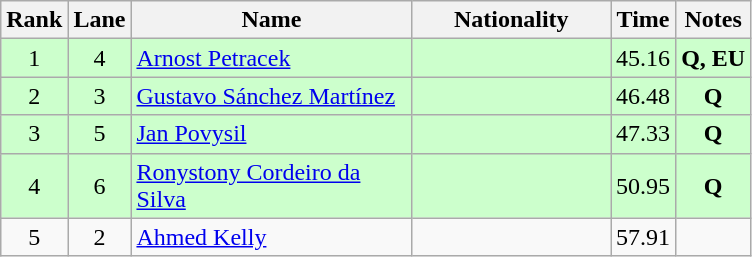<table class="wikitable sortable" style="text-align:center">
<tr>
<th>Rank</th>
<th>Lane</th>
<th style="width:180px">Name</th>
<th style="width:125px">Nationality</th>
<th>Time</th>
<th>Notes</th>
</tr>
<tr style="background:#cfc;">
<td>1</td>
<td>4</td>
<td style="text-align:left;"><a href='#'>Arnost Petracek</a></td>
<td style="text-align:left;"></td>
<td>45.16</td>
<td><strong>Q, EU</strong></td>
</tr>
<tr style="background:#cfc;">
<td>2</td>
<td>3</td>
<td style="text-align:left;"><a href='#'>Gustavo Sánchez Martínez</a></td>
<td style="text-align:left;"></td>
<td>46.48</td>
<td><strong>Q</strong></td>
</tr>
<tr style="background:#cfc;">
<td>3</td>
<td>5</td>
<td style="text-align:left;"><a href='#'>Jan Povysil</a></td>
<td style="text-align:left;"></td>
<td>47.33</td>
<td><strong>Q</strong></td>
</tr>
<tr style="background:#cfc;">
<td>4</td>
<td>6</td>
<td style="text-align:left;"><a href='#'>Ronystony Cordeiro da Silva</a></td>
<td style="text-align:left;"></td>
<td>50.95</td>
<td><strong>Q</strong></td>
</tr>
<tr>
<td>5</td>
<td>2</td>
<td style="text-align:left;"><a href='#'>Ahmed Kelly</a></td>
<td style="text-align:left;"></td>
<td>57.91</td>
<td></td>
</tr>
</table>
